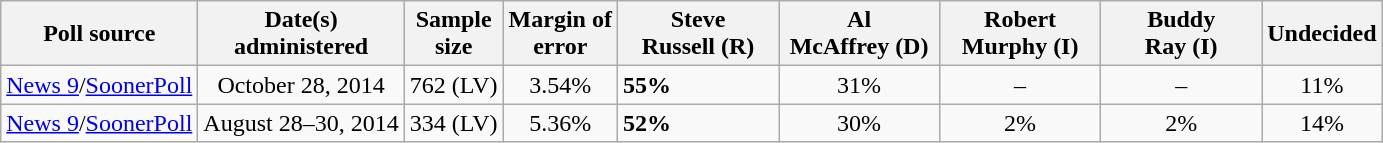<table class="wikitable">
<tr>
<th>Poll source</th>
<th>Date(s)<br>administered</th>
<th>Sample<br>size</th>
<th>Margin of<br>error</th>
<th style="width:100px;">Steve<br>Russell (R)</th>
<th style="width:100px;">Al<br>McAffrey (D)</th>
<th style="width:100px;">Robert<br>Murphy (I)</th>
<th style="width:100px;">Buddy<br> Ray (I)</th>
<th>Undecided</th>
</tr>
<tr>
<td><a href='#'>News 9</a>/<a href='#'>SoonerPoll</a></td>
<td align=center>October 28, 2014</td>
<td align=center>762 (LV)</td>
<td align=center>3.54%</td>
<td><strong>55%</strong></td>
<td align=center>31%</td>
<td align=center>–</td>
<td align=center>–</td>
<td align=center>11%</td>
</tr>
<tr>
<td><a href='#'>News 9</a>/<a href='#'>SoonerPoll</a></td>
<td align=center>August 28–30, 2014</td>
<td align=center>334 (LV)</td>
<td align=center>5.36%</td>
<td><strong>52%</strong></td>
<td align=center>30%</td>
<td align=center>2%</td>
<td align=center>2%</td>
<td align=center>14%</td>
</tr>
</table>
